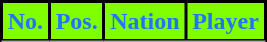<table class="wikitable sortable">
<tr>
<th style="background:#80ff00; color:#1F75FE; border:2px solid #000;" scope="col">No.</th>
<th style="background:#80ff00; color:#1F75FE; border:2px solid #000;" scope="col">Pos.</th>
<th style="background:#80ff00; color:#1F75FE; border:2px solid #000;" scope="col">Nation</th>
<th style="background:#80ff00; color:#1F75FE; border:2px solid #000;" scope="col">Player</th>
</tr>
<tr>
</tr>
</table>
